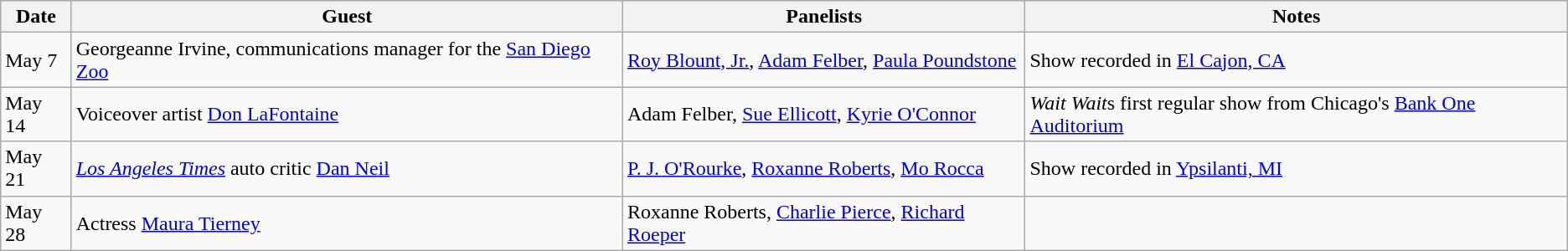<table class="wikitable">
<tr>
<th>Date</th>
<th>Guest</th>
<th>Panelists</th>
<th>Notes</th>
</tr>
<tr>
<td>May 7</td>
<td>Georgeanne Irvine, communications manager for the <a href='#'>San Diego Zoo</a></td>
<td><a href='#'>Roy Blount, Jr.</a>, <a href='#'>Adam Felber</a>, <a href='#'>Paula Poundstone</a></td>
<td>Show recorded in <a href='#'>El Cajon, CA</a> </td>
</tr>
<tr>
<td>May 14</td>
<td>Voiceover artist <a href='#'>Don LaFontaine</a></td>
<td>Adam Felber, <a href='#'>Sue Ellicott</a>, <a href='#'>Kyrie O'Connor</a></td>
<td><em>Wait Wait</em>s first regular show from Chicago's <a href='#'>Bank One Auditorium</a></td>
</tr>
<tr>
<td>May 21</td>
<td><em><a href='#'>Los Angeles Times</a></em> auto critic <a href='#'>Dan Neil</a></td>
<td><a href='#'>P. J. O'Rourke</a>, <a href='#'>Roxanne Roberts</a>, <a href='#'>Mo Rocca</a></td>
<td>Show recorded in <a href='#'>Ypsilanti, MI</a> </td>
</tr>
<tr>
<td>May 28</td>
<td>Actress <a href='#'>Maura Tierney</a></td>
<td>Roxanne Roberts, <a href='#'>Charlie Pierce</a>, <a href='#'>Richard Roeper</a></td>
<td></td>
</tr>
</table>
